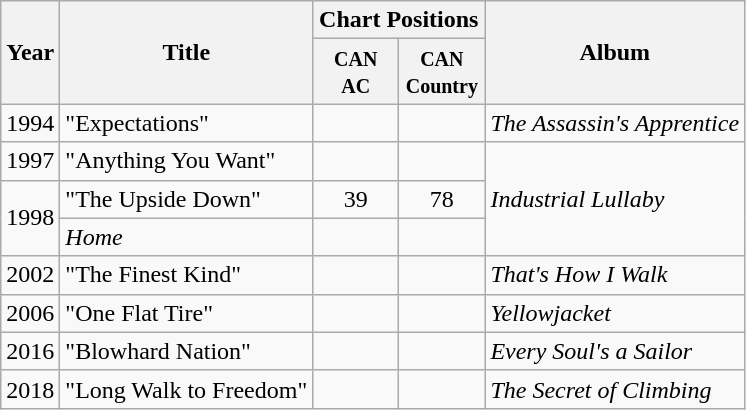<table class="wikitable">
<tr>
<th rowspan="2">Year</th>
<th rowspan="2">Title</th>
<th colspan="2">Chart Positions</th>
<th rowspan="2">Album</th>
</tr>
<tr>
<th width="50"><small>CAN AC</small></th>
<th width="50"><small>CAN Country</small></th>
</tr>
<tr>
<td>1994</td>
<td>"Expectations"</td>
<td></td>
<td></td>
<td><em>The Assassin's Apprentice</em></td>
</tr>
<tr>
<td>1997</td>
<td>"Anything You Want"</td>
<td></td>
<td></td>
<td rowspan="3"><em>Industrial Lullaby</em></td>
</tr>
<tr>
<td rowspan="2">1998</td>
<td>"The Upside Down"</td>
<td align="center">39</td>
<td align="center">78</td>
</tr>
<tr>
<td><em>Home</em></td>
<td></td>
<td></td>
</tr>
<tr>
<td>2002</td>
<td>"The Finest Kind"</td>
<td></td>
<td></td>
<td><em>That's How I Walk</em></td>
</tr>
<tr>
<td>2006</td>
<td>"One Flat Tire"</td>
<td></td>
<td></td>
<td><em>Yellowjacket</em></td>
</tr>
<tr>
<td>2016</td>
<td>"Blowhard Nation"</td>
<td></td>
<td></td>
<td><em>Every Soul's a Sailor</em></td>
</tr>
<tr>
<td>2018</td>
<td>"Long Walk to Freedom"</td>
<td></td>
<td></td>
<td><em>The Secret of Climbing</em></td>
</tr>
</table>
